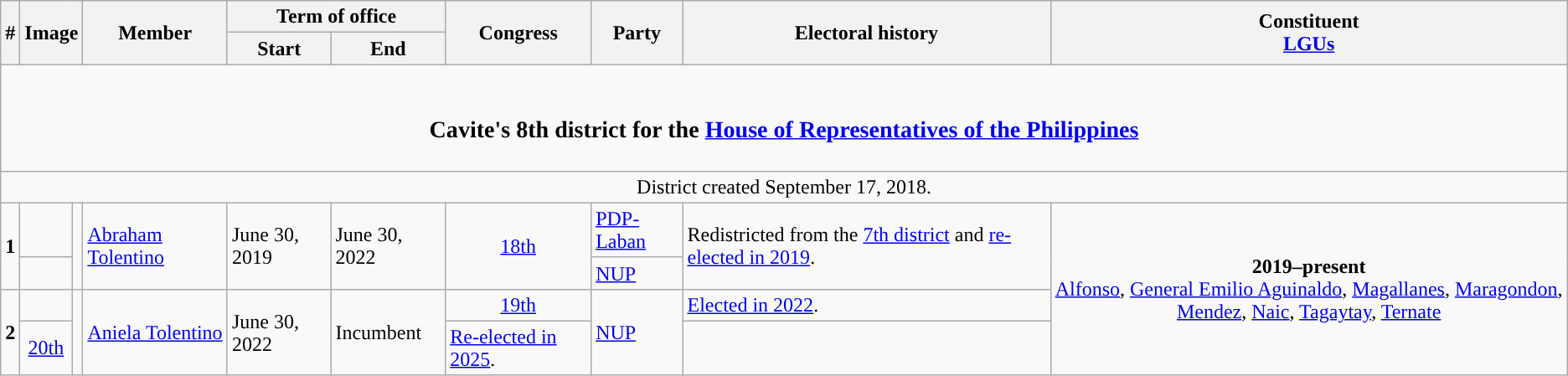<table class="wikitable">
<tr>
<th rowspan="2">#</th>
<th rowspan="2" colspan="2">Image</th>
<th rowspan="2">Member</th>
<th colspan="2">Term of office</th>
<th rowspan="2">Congress</th>
<th rowspan="2">Party</th>
<th rowspan="2">Electoral history</th>
<th rowspan="2" width="33%">Constituent<br><a href='#'>LGUs</a></th>
</tr>
<tr>
<th>Start</th>
<th>End</th>
</tr>
<tr>
<td colspan="10" style="text-align:center;"><br><h3>Cavite's 8th district for the <a href='#'>House of Representatives of the Philippines</a></h3></td>
</tr>
<tr>
<td colspan="10" style="text-align:center;">District created September 17, 2018.</td>
</tr>
<tr>
<td style="text-align:center;" rowspan=2><strong>1</strong></td>
<td style="color:inherit;background:"></td>
<td rowspan=2></td>
<td rowspan=2><a href='#'>Abraham Tolentino</a><br></td>
<td rowspan=2>June 30, 2019</td>
<td rowspan=2>June 30, 2022</td>
<td style="text-align:center;" rowspan=2><a href='#'>18th</a></td>
<td><a href='#'>PDP-Laban</a></td>
<td rowspan=2>Redistricted from the <a href='#'>7th district</a> and <a href='#'>re-elected in 2019</a>.</td>
<td rowspan="5" align="center"><strong>2019–present</strong><br><a href='#'>Alfonso</a>, <a href='#'>General Emilio Aguinaldo</a>, <a href='#'>Magallanes</a>, <a href='#'>Maragondon</a>, <a href='#'>Mendez</a>, <a href='#'>Naic</a>, <a href='#'>Tagaytay</a>, <a href='#'>Ternate</a></td>
</tr>
<tr>
<td style="color:inherit;background:"></td>
<td><a href='#'>NUP</a></td>
</tr>
<tr>
<td style="text-align:center;" rowspan="2"><strong>2</strong></td>
<td style="color:inherit;background:"></td>
<td rowspan="2"></td>
<td rowspan="2"><a href='#'>Aniela Tolentino</a><br></td>
<td rowspan="2">June 30, 2022</td>
<td rowspan="2">Incumbent</td>
<td style="text-align:center;"><a href='#'>19th</a></td>
<td rowspan="2"><a href='#'>NUP</a></td>
<td><a href='#'>Elected in 2022</a>.</td>
</tr>
<tr>
<td style="text-align:center;"><a href='#'>20th</a></td>
<td><a href='#'>Re-elected in 2025</a>.</td>
</tr>
</table>
